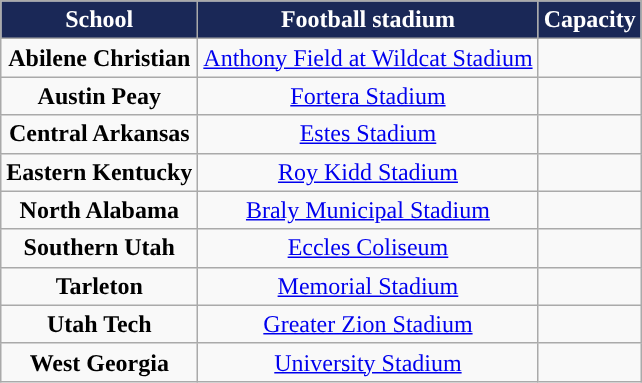<table class="wikitable sortable" style="text-align: center">
<tr style="text-align:center; background:#1A2857; color: white">
<td><strong>School</strong></td>
<td><strong>Football stadium</strong></td>
<td><strong>Capacity</strong></td>
</tr>
<tr>
<td style="text-align:center; "><strong>Abilene Christian</strong></td>
<td><a href='#'>Anthony Field at Wildcat Stadium</a></td>
<td></td>
</tr>
<tr>
<td style="text-align:center; "><strong>Austin Peay</strong></td>
<td><a href='#'>Fortera Stadium</a></td>
<td></td>
</tr>
<tr>
<td style="text-align:center; "><strong>Central Arkansas</strong></td>
<td><a href='#'>Estes Stadium</a></td>
<td></td>
</tr>
<tr>
<td style="text-align:center; "><strong>Eastern Kentucky</strong></td>
<td><a href='#'>Roy Kidd Stadium</a></td>
<td></td>
</tr>
<tr>
<td style="text-align:center; "><strong>North Alabama</strong></td>
<td><a href='#'>Braly Municipal Stadium</a></td>
<td></td>
</tr>
<tr>
<td style="text-align:center; "><strong>Southern Utah</strong></td>
<td><a href='#'>Eccles Coliseum</a></td>
<td></td>
</tr>
<tr>
<td style="text-align:center; "><strong>Tarleton</strong></td>
<td><a href='#'>Memorial Stadium</a></td>
<td></td>
</tr>
<tr>
<td style="text-align:center; "><strong>Utah Tech</strong></td>
<td><a href='#'>Greater Zion Stadium</a></td>
<td></td>
</tr>
<tr>
<td style="text-align:center; "><strong>West Georgia</strong></td>
<td><a href='#'>University Stadium</a></td>
<td></td>
</tr>
</table>
